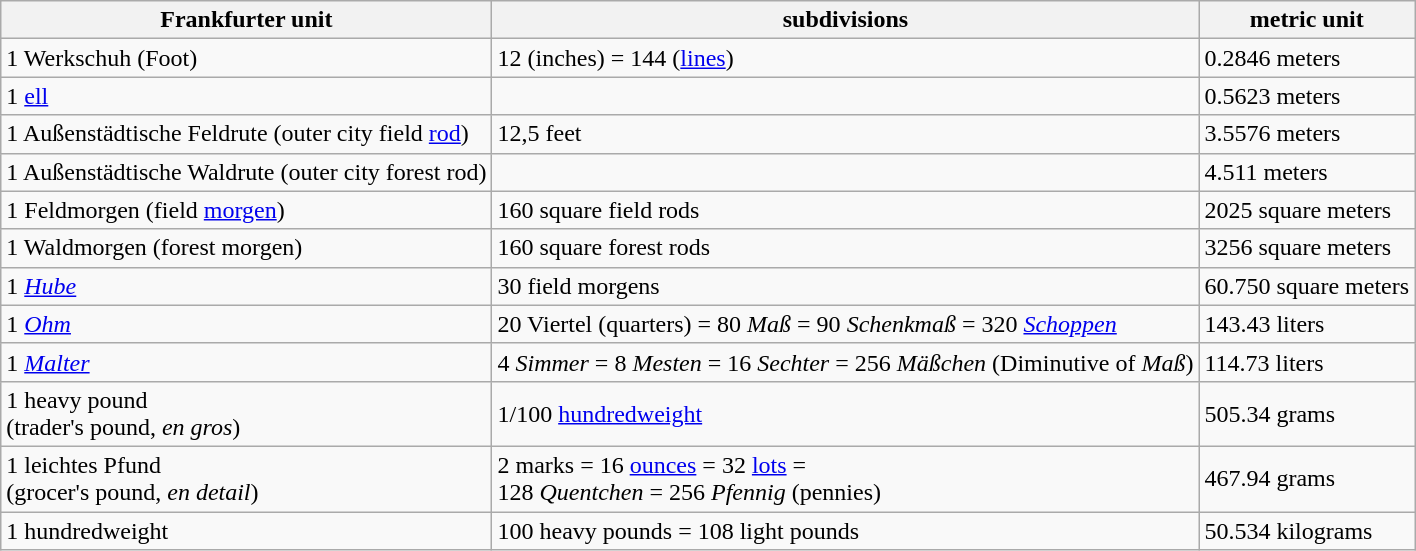<table class="wikitable">
<tr>
<th>Frankfurter unit</th>
<th>subdivisions</th>
<th>metric unit</th>
</tr>
<tr>
<td>1 Werkschuh (Foot)</td>
<td>12 (inches) = 144 (<a href='#'>lines</a>)</td>
<td>0.2846 meters</td>
</tr>
<tr>
<td>1 <a href='#'>ell</a></td>
<td></td>
<td>0.5623 meters</td>
</tr>
<tr>
<td>1 Außenstädtische Feldrute (outer city field <a href='#'>rod</a>)</td>
<td>12,5 feet</td>
<td>3.5576 meters</td>
</tr>
<tr>
<td>1 Außenstädtische Waldrute (outer city forest rod)</td>
<td></td>
<td>4.511 meters</td>
</tr>
<tr>
<td>1 Feldmorgen (field <a href='#'>morgen</a>)</td>
<td>160 square field rods</td>
<td>2025 square meters</td>
</tr>
<tr>
<td>1 Waldmorgen (forest morgen)</td>
<td>160 square forest rods</td>
<td>3256 square meters</td>
</tr>
<tr>
<td>1 <em><a href='#'>Hube</a></em></td>
<td>30 field morgens</td>
<td>60.750 square meters</td>
</tr>
<tr>
<td>1 <em><a href='#'>Ohm</a></em></td>
<td>20 Viertel (quarters) = 80 <em>Maß</em> = 90 <em>Schenkmaß</em> = 320 <em><a href='#'>Schoppen</a></em></td>
<td>143.43 liters</td>
</tr>
<tr>
<td>1 <em><a href='#'>Malter</a></em></td>
<td>4 <em>Simmer</em> = 8 <em>Mesten</em> = 16 <em>Sechter</em> = 256 <em>Mäßchen</em> (Diminutive of <em>Maß</em>)</td>
<td>114.73 liters</td>
</tr>
<tr>
<td>1 heavy pound<br>(trader's pound, <em>en gros</em>)</td>
<td>1/100 <a href='#'>hundredweight</a></td>
<td>505.34 grams</td>
</tr>
<tr>
<td>1 leichtes Pfund<br>(grocer's pound, <em>en detail</em>)</td>
<td>2 marks = 16 <a href='#'>ounces</a> = 32 <a href='#'>lots</a> = <br>128 <em>Quentchen</em> = 256 <em>Pfennig</em> (pennies)</td>
<td>467.94 grams</td>
</tr>
<tr>
<td>1 hundredweight</td>
<td>100 heavy pounds = 108 light pounds</td>
<td>50.534 kilograms</td>
</tr>
</table>
